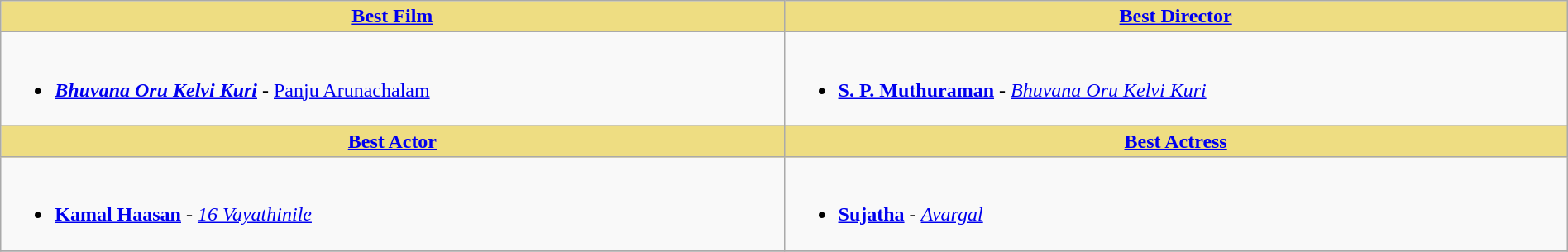<table class="wikitable" width=100% |>
<tr>
<th !  style="background:#eedd82; text-align:center; width:50%;"><a href='#'>Best Film</a></th>
<th !  style="background:#eedd82; text-align:center; width:50%;"><a href='#'>Best Director</a></th>
</tr>
<tr>
<td valign="top"><br><ul><li><strong><em><a href='#'>Bhuvana Oru Kelvi Kuri</a></em></strong> - <a href='#'>Panju Arunachalam</a></li></ul></td>
<td valign="top"><br><ul><li><strong><a href='#'>S. P. Muthuraman</a></strong> - <em><a href='#'>Bhuvana Oru Kelvi Kuri</a></em></li></ul></td>
</tr>
<tr>
<th !  style="background:#eedd82; text-align:center; width:50%;"><a href='#'>Best Actor</a></th>
<th !  style="background:#eedd82; text-align:center; width:50%;"><a href='#'>Best Actress</a></th>
</tr>
<tr>
<td valign="top"><br><ul><li><strong><a href='#'>Kamal Haasan</a></strong> - <em><a href='#'>16 Vayathinile</a></em></li></ul></td>
<td valign="top"><br><ul><li><strong><a href='#'>Sujatha</a></strong> - <em><a href='#'>Avargal</a></em></li></ul></td>
</tr>
<tr>
</tr>
</table>
